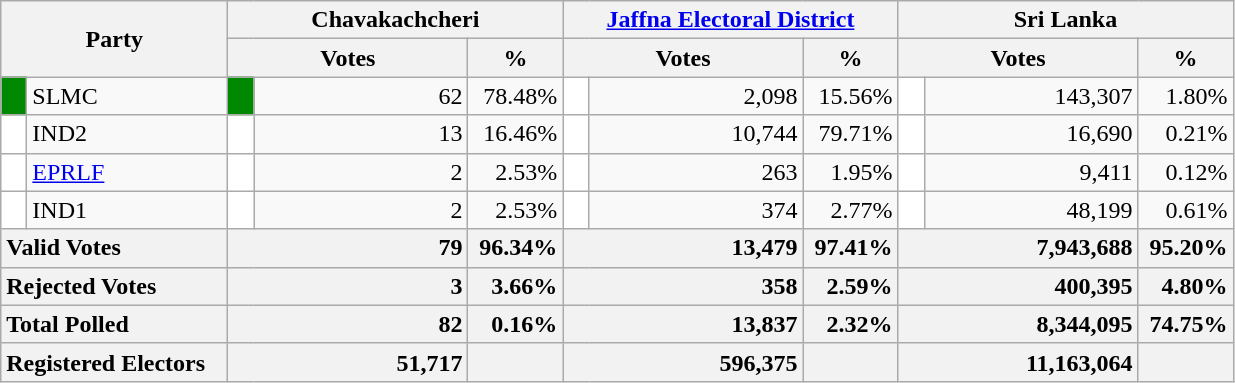<table class="wikitable">
<tr>
<th colspan="2" width="144px"rowspan="2">Party</th>
<th colspan="3" width="216px">Chavakachcheri</th>
<th colspan="3" width="216px"><a href='#'>Jaffna Electoral District</a></th>
<th colspan="3" width="216px">Sri Lanka</th>
</tr>
<tr>
<th colspan="2" width="144px">Votes</th>
<th>%</th>
<th colspan="2" width="144px">Votes</th>
<th>%</th>
<th colspan="2" width="144px">Votes</th>
<th>%</th>
</tr>
<tr>
<td style="background-color:#008800;" width="10px"></td>
<td style="text-align:left;">SLMC</td>
<td style="background-color:#008800;" width="10px"></td>
<td style="text-align:right;">62</td>
<td style="text-align:right;">78.48%</td>
<td style="background-color:white;" width="10px"></td>
<td style="text-align:right;">2,098</td>
<td style="text-align:right;">15.56%</td>
<td style="background-color:white;" width="10px"></td>
<td style="text-align:right;">143,307</td>
<td style="text-align:right;">1.80%</td>
</tr>
<tr>
<td style="background-color:white;" width="10px"></td>
<td style="text-align:left;">IND2</td>
<td style="background-color:white;" width="10px"></td>
<td style="text-align:right;">13</td>
<td style="text-align:right;">16.46%</td>
<td style="background-color:white;" width="10px"></td>
<td style="text-align:right;">10,744</td>
<td style="text-align:right;">79.71%</td>
<td style="background-color:white;" width="10px"></td>
<td style="text-align:right;">16,690</td>
<td style="text-align:right;">0.21%</td>
</tr>
<tr>
<td style="background-color:white;" width="10px"></td>
<td style="text-align:left;"><a href='#'>EPRLF</a></td>
<td style="background-color:white;" width="10px"></td>
<td style="text-align:right;">2</td>
<td style="text-align:right;">2.53%</td>
<td style="background-color:white;" width="10px"></td>
<td style="text-align:right;">263</td>
<td style="text-align:right;">1.95%</td>
<td style="background-color:white;" width="10px"></td>
<td style="text-align:right;">9,411</td>
<td style="text-align:right;">0.12%</td>
</tr>
<tr>
<td style="background-color:white;" width="10px"></td>
<td style="text-align:left;">IND1</td>
<td style="background-color:white;" width="10px"></td>
<td style="text-align:right;">2</td>
<td style="text-align:right;">2.53%</td>
<td style="background-color:white;" width="10px"></td>
<td style="text-align:right;">374</td>
<td style="text-align:right;">2.77%</td>
<td style="background-color:white;" width="10px"></td>
<td style="text-align:right;">48,199</td>
<td style="text-align:right;">0.61%</td>
</tr>
<tr>
<th colspan="2" width="144px"style="text-align:left;">Valid Votes</th>
<th style="text-align:right;"colspan="2" width="144px">79</th>
<th style="text-align:right;">96.34%</th>
<th style="text-align:right;"colspan="2" width="144px">13,479</th>
<th style="text-align:right;">97.41%</th>
<th style="text-align:right;"colspan="2" width="144px">7,943,688</th>
<th style="text-align:right;">95.20%</th>
</tr>
<tr>
<th colspan="2" width="144px"style="text-align:left;">Rejected Votes</th>
<th style="text-align:right;"colspan="2" width="144px">3</th>
<th style="text-align:right;">3.66%</th>
<th style="text-align:right;"colspan="2" width="144px">358</th>
<th style="text-align:right;">2.59%</th>
<th style="text-align:right;"colspan="2" width="144px">400,395</th>
<th style="text-align:right;">4.80%</th>
</tr>
<tr>
<th colspan="2" width="144px"style="text-align:left;">Total Polled</th>
<th style="text-align:right;"colspan="2" width="144px">82</th>
<th style="text-align:right;">0.16%</th>
<th style="text-align:right;"colspan="2" width="144px">13,837</th>
<th style="text-align:right;">2.32%</th>
<th style="text-align:right;"colspan="2" width="144px">8,344,095</th>
<th style="text-align:right;">74.75%</th>
</tr>
<tr>
<th colspan="2" width="144px"style="text-align:left;">Registered Electors</th>
<th style="text-align:right;"colspan="2" width="144px">51,717</th>
<th></th>
<th style="text-align:right;"colspan="2" width="144px">596,375</th>
<th></th>
<th style="text-align:right;"colspan="2" width="144px">11,163,064</th>
<th></th>
</tr>
</table>
